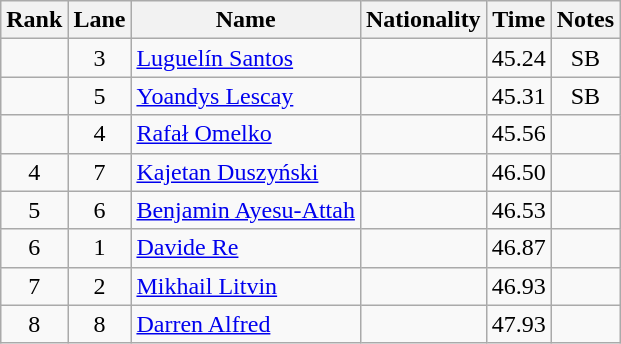<table class="wikitable sortable" style="text-align:center">
<tr>
<th>Rank</th>
<th>Lane</th>
<th>Name</th>
<th>Nationality</th>
<th>Time</th>
<th>Notes</th>
</tr>
<tr>
<td></td>
<td>3</td>
<td align=left><a href='#'>Luguelín Santos</a></td>
<td align=left></td>
<td>45.24</td>
<td>SB</td>
</tr>
<tr>
<td></td>
<td>5</td>
<td align=left><a href='#'>Yoandys Lescay</a></td>
<td align=left></td>
<td>45.31</td>
<td>SB</td>
</tr>
<tr>
<td></td>
<td>4</td>
<td align=left><a href='#'>Rafał Omelko</a></td>
<td align=left></td>
<td>45.56</td>
<td></td>
</tr>
<tr>
<td>4</td>
<td>7</td>
<td align=left><a href='#'>Kajetan Duszyński</a></td>
<td align=left></td>
<td>46.50</td>
<td></td>
</tr>
<tr>
<td>5</td>
<td>6</td>
<td align=left><a href='#'>Benjamin Ayesu-Attah</a></td>
<td align=left></td>
<td>46.53</td>
<td></td>
</tr>
<tr>
<td>6</td>
<td>1</td>
<td align=left><a href='#'>Davide Re</a></td>
<td align=left></td>
<td>46.87</td>
<td></td>
</tr>
<tr>
<td>7</td>
<td>2</td>
<td align=left><a href='#'>Mikhail Litvin</a></td>
<td align=left></td>
<td>46.93</td>
<td></td>
</tr>
<tr>
<td>8</td>
<td>8</td>
<td align=left><a href='#'>Darren Alfred</a></td>
<td align=left></td>
<td>47.93</td>
<td></td>
</tr>
</table>
